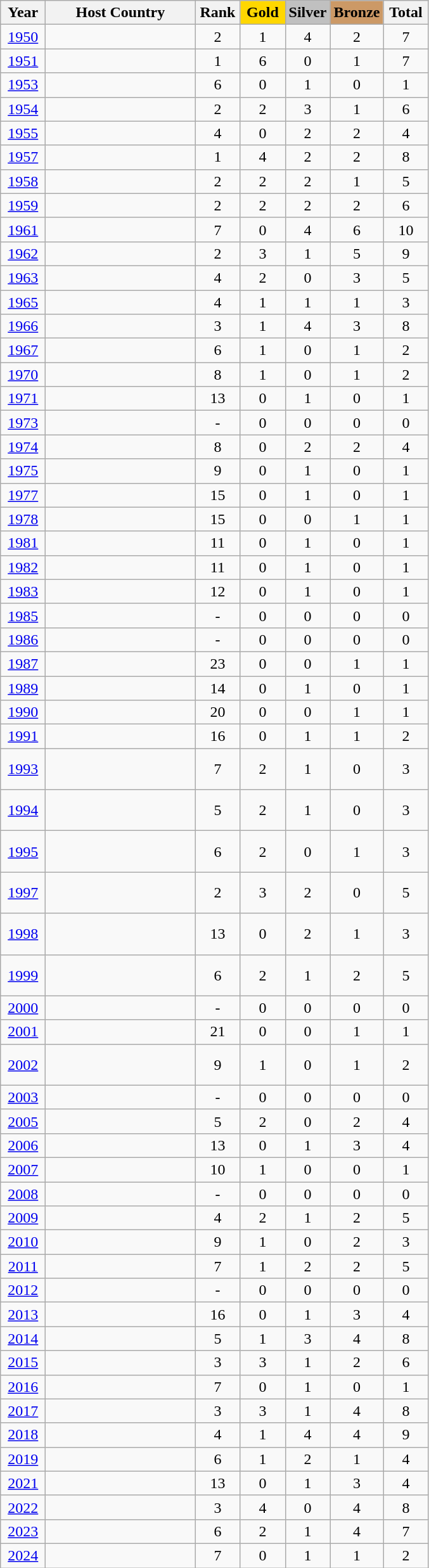<table class="wikitable">
<tr>
<th width=40>Year</th>
<th width=150>Host Country</th>
<th width=40>Rank</th>
<td width=40 bgcolor=gold align="center"><strong>Gold</strong></td>
<td width=40 bgcolor=silver align="center"><strong>Silver</strong></td>
<td width=4 bgcolor=#cc9966 align="center"><strong>Bronze</strong></td>
<th width=40>Total</th>
</tr>
<tr align="center">
<td><a href='#'>1950</a></td>
<td align="left"></td>
<td>2</td>
<td>1</td>
<td>4</td>
<td>2</td>
<td>7</td>
</tr>
<tr align="center">
<td><a href='#'>1951</a></td>
<td align="left"></td>
<td>1</td>
<td>6</td>
<td>0</td>
<td>1</td>
<td>7</td>
</tr>
<tr align="center">
<td><a href='#'>1953</a></td>
<td align="left"></td>
<td>6</td>
<td>0</td>
<td>1</td>
<td>0</td>
<td>1</td>
</tr>
<tr align="center">
<td><a href='#'>1954</a></td>
<td align="left"></td>
<td>2</td>
<td>2</td>
<td>3</td>
<td>1</td>
<td>6</td>
</tr>
<tr align="center">
<td><a href='#'>1955</a></td>
<td align="left"></td>
<td>4</td>
<td>0</td>
<td>2</td>
<td>2</td>
<td>4</td>
</tr>
<tr align="center">
<td><a href='#'>1957</a></td>
<td align="left"></td>
<td>1</td>
<td>4</td>
<td>2</td>
<td>2</td>
<td>8</td>
</tr>
<tr align="center">
<td><a href='#'>1958</a></td>
<td align="left"></td>
<td>2</td>
<td>2</td>
<td>2</td>
<td>1</td>
<td>5</td>
</tr>
<tr align="center">
<td><a href='#'>1959</a></td>
<td align="left"></td>
<td>2</td>
<td>2</td>
<td>2</td>
<td>2</td>
<td>6</td>
</tr>
<tr align="center">
<td><a href='#'>1961</a></td>
<td align="left"></td>
<td>7</td>
<td>0</td>
<td>4</td>
<td>6</td>
<td>10</td>
</tr>
<tr align="center">
<td><a href='#'>1962</a></td>
<td align="left"></td>
<td>2</td>
<td>3</td>
<td>1</td>
<td>5</td>
<td>9</td>
</tr>
<tr align="center">
<td><a href='#'>1963</a></td>
<td align="left"><br></td>
<td>4</td>
<td>2</td>
<td>0</td>
<td>3</td>
<td>5</td>
</tr>
<tr align="center">
<td><a href='#'>1965</a></td>
<td align="left"><br></td>
<td>4</td>
<td>1</td>
<td>1</td>
<td>1</td>
<td>3</td>
</tr>
<tr align="center">
<td><a href='#'>1966</a></td>
<td align="left"></td>
<td>3</td>
<td>1</td>
<td>4</td>
<td>3</td>
<td>8</td>
</tr>
<tr align="center">
<td><a href='#'>1967</a></td>
<td align="left"><br></td>
<td>6</td>
<td>1</td>
<td>0</td>
<td>1</td>
<td>2</td>
</tr>
<tr align="center">
<td><a href='#'>1970</a></td>
<td align="left"></td>
<td>8</td>
<td>1</td>
<td>0</td>
<td>1</td>
<td>2</td>
</tr>
<tr align="center">
<td><a href='#'>1971</a></td>
<td align="left"></td>
<td>13</td>
<td>0</td>
<td>1</td>
<td>0</td>
<td>1</td>
</tr>
<tr align="center">
<td><a href='#'>1973</a></td>
<td align="left"></td>
<td>-</td>
<td>0</td>
<td>0</td>
<td>0</td>
<td>0</td>
</tr>
<tr align="center">
<td><a href='#'>1974</a></td>
<td align="left"><br></td>
<td>8</td>
<td>0</td>
<td>2</td>
<td>2</td>
<td>4</td>
</tr>
<tr align="center">
<td><a href='#'>1975</a></td>
<td align="left"></td>
<td>9</td>
<td>0</td>
<td>1</td>
<td>0</td>
<td>1</td>
</tr>
<tr align="center">
<td><a href='#'>1977</a></td>
<td align="left"><br></td>
<td>15</td>
<td>0</td>
<td>1</td>
<td>0</td>
<td>1</td>
</tr>
<tr align="center">
<td><a href='#'>1978</a></td>
<td align="left"></td>
<td>15</td>
<td>0</td>
<td>0</td>
<td>1</td>
<td>1</td>
</tr>
<tr align="center">
<td><a href='#'>1981</a></td>
<td align="left"><br></td>
<td>11</td>
<td>0</td>
<td>1</td>
<td>0</td>
<td>1</td>
</tr>
<tr align="center">
<td><a href='#'>1982</a></td>
<td align="left"><br></td>
<td>11</td>
<td>0</td>
<td>1</td>
<td>0</td>
<td>1</td>
</tr>
<tr align="center">
<td><a href='#'>1983</a></td>
<td align="left"></td>
<td>12</td>
<td>0</td>
<td>1</td>
<td>0</td>
<td>1</td>
</tr>
<tr align="center">
<td><a href='#'>1985</a></td>
<td align="left"><br></td>
<td>-</td>
<td>0</td>
<td>0</td>
<td>0</td>
<td>0</td>
</tr>
<tr align="center">
<td><a href='#'>1986</a></td>
<td align="left"></td>
<td>-</td>
<td>0</td>
<td>0</td>
<td>0</td>
<td>0</td>
</tr>
<tr align="center">
<td><a href='#'>1987</a></td>
<td align="left"><br></td>
<td>23</td>
<td>0</td>
<td>0</td>
<td>1</td>
<td>1</td>
</tr>
<tr align="center">
<td><a href='#'>1989</a></td>
<td align="left"></td>
<td>14</td>
<td>0</td>
<td>1</td>
<td>0</td>
<td>1</td>
</tr>
<tr align="center">
<td><a href='#'>1990</a></td>
<td align="left"><br></td>
<td>20</td>
<td>0</td>
<td>0</td>
<td>1</td>
<td>1</td>
</tr>
<tr align="center">
<td><a href='#'>1991</a></td>
<td align="left"><br></td>
<td>16</td>
<td>0</td>
<td>1</td>
<td>1</td>
<td>2</td>
</tr>
<tr align="center">
<td><a href='#'>1993</a></td>
<td align="left"><br><br></td>
<td>7</td>
<td>2</td>
<td>1</td>
<td>0</td>
<td>3</td>
</tr>
<tr align="center">
<td><a href='#'>1994</a></td>
<td align="left"><br><br></td>
<td>5</td>
<td>2</td>
<td>1</td>
<td>0</td>
<td>3</td>
</tr>
<tr align="center">
<td><a href='#'>1995</a></td>
<td align="left"><br><br></td>
<td>6</td>
<td>2</td>
<td>0</td>
<td>1</td>
<td>3</td>
</tr>
<tr align="center">
<td><a href='#'>1997</a></td>
<td align="left"><br><br></td>
<td>2</td>
<td>3</td>
<td>2</td>
<td>0</td>
<td>5</td>
</tr>
<tr align="center">
<td><a href='#'>1998</a></td>
<td align="left"><br><br></td>
<td>13</td>
<td>0</td>
<td>2</td>
<td>1</td>
<td>3</td>
</tr>
<tr align="center">
<td><a href='#'>1999</a></td>
<td align="left"><br><br></td>
<td>6</td>
<td>2</td>
<td>1</td>
<td>2</td>
<td>5</td>
</tr>
<tr align="center">
<td><a href='#'>2000</a></td>
<td align="left"></td>
<td>-</td>
<td>0</td>
<td>0</td>
<td>0</td>
<td>0</td>
</tr>
<tr align="center">
<td><a href='#'>2001</a></td>
<td align="left"><br></td>
<td>21</td>
<td>0</td>
<td>0</td>
<td>1</td>
<td>1</td>
</tr>
<tr align="center">
<td><a href='#'>2002</a></td>
<td align="left"><br><br></td>
<td>9</td>
<td>1</td>
<td>0</td>
<td>1</td>
<td>2</td>
</tr>
<tr align="center">
<td><a href='#'>2003</a></td>
<td align="left"><br></td>
<td>-</td>
<td>0</td>
<td>0</td>
<td>0</td>
<td>0</td>
</tr>
<tr align="center">
<td><a href='#'>2005</a></td>
<td align="left"></td>
<td>5</td>
<td>2</td>
<td>0</td>
<td>2</td>
<td>4</td>
</tr>
<tr align="center">
<td><a href='#'>2006</a></td>
<td align="left"></td>
<td>13</td>
<td>0</td>
<td>1</td>
<td>3</td>
<td>4</td>
</tr>
<tr align="center">
<td><a href='#'>2007</a></td>
<td align="left"></td>
<td>10</td>
<td>1</td>
<td>0</td>
<td>0</td>
<td>1</td>
</tr>
<tr align="center">
<td><a href='#'>2008</a></td>
<td align="left"></td>
<td>-</td>
<td>0</td>
<td>0</td>
<td>0</td>
<td>0</td>
</tr>
<tr align="center">
<td><a href='#'>2009</a></td>
<td align="left"></td>
<td>4</td>
<td>2</td>
<td>1</td>
<td>2</td>
<td>5</td>
</tr>
<tr align="center">
<td><a href='#'>2010</a></td>
<td align="left"></td>
<td>9</td>
<td>1</td>
<td>0</td>
<td>2</td>
<td>3</td>
</tr>
<tr align="center">
<td><a href='#'>2011</a></td>
<td align="left"></td>
<td>7</td>
<td>1</td>
<td>2</td>
<td>2</td>
<td>5</td>
</tr>
<tr align="center">
<td><a href='#'>2012</a></td>
<td align="left"></td>
<td>-</td>
<td>0</td>
<td>0</td>
<td>0</td>
<td>0</td>
</tr>
<tr align="center">
<td><a href='#'>2013</a></td>
<td align="left"></td>
<td>16</td>
<td>0</td>
<td>1</td>
<td>3</td>
<td>4</td>
</tr>
<tr align="center">
<td><a href='#'>2014</a></td>
<td align="left"></td>
<td>5</td>
<td>1</td>
<td>3</td>
<td>4</td>
<td>8</td>
</tr>
<tr align="center">
<td><a href='#'>2015</a></td>
<td align="left"></td>
<td>3</td>
<td>3</td>
<td>1</td>
<td>2</td>
<td>6</td>
</tr>
<tr align="center">
<td><a href='#'>2016</a></td>
<td align="left"></td>
<td>7</td>
<td>0</td>
<td>1</td>
<td>0</td>
<td>1</td>
</tr>
<tr align="center">
<td><a href='#'>2017</a></td>
<td align="left"></td>
<td>3</td>
<td>3</td>
<td>1</td>
<td>4</td>
<td>8</td>
</tr>
<tr align="center">
<td><a href='#'>2018</a></td>
<td align="left"></td>
<td>4</td>
<td>1</td>
<td>4</td>
<td>4</td>
<td>9</td>
</tr>
<tr align="center">
<td><a href='#'>2019</a></td>
<td align="left"></td>
<td>6</td>
<td>1</td>
<td>2</td>
<td>1</td>
<td>4</td>
</tr>
<tr align="center">
<td><a href='#'>2021</a></td>
<td align="left"></td>
<td>13</td>
<td>0</td>
<td>1</td>
<td>3</td>
<td>4</td>
</tr>
<tr align="center">
<td><a href='#'>2022</a></td>
<td align="left"></td>
<td>3</td>
<td>4</td>
<td>0</td>
<td>4</td>
<td>8</td>
</tr>
<tr align="center">
<td><a href='#'>2023</a></td>
<td align="left"></td>
<td>6</td>
<td>2</td>
<td>1</td>
<td>4</td>
<td>7</td>
</tr>
<tr align="center">
<td><a href='#'>2024</a></td>
<td align="left"></td>
<td>7</td>
<td>0</td>
<td>1</td>
<td>1</td>
<td>2</td>
</tr>
</table>
